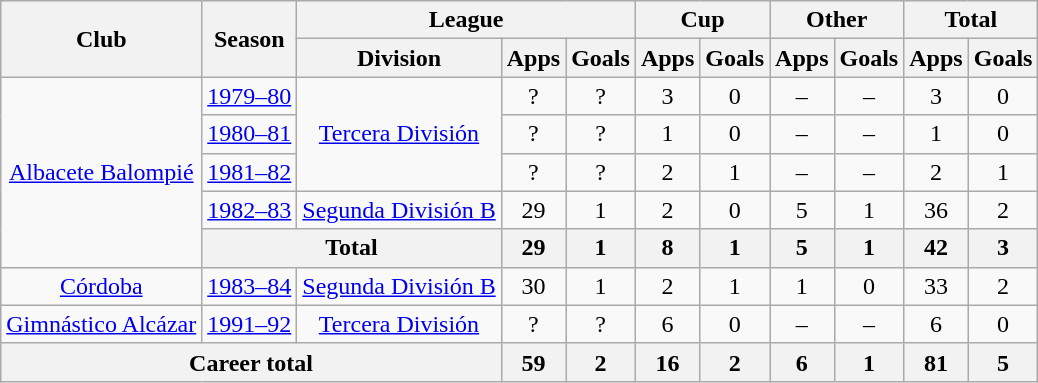<table class="wikitable" style="text-align: center;">
<tr>
<th rowspan="2">Club</th>
<th rowspan="2">Season</th>
<th colspan="3">League</th>
<th colspan="2">Cup</th>
<th colspan="2">Other</th>
<th colspan="2">Total</th>
</tr>
<tr>
<th>Division</th>
<th>Apps</th>
<th>Goals</th>
<th>Apps</th>
<th>Goals</th>
<th>Apps</th>
<th>Goals</th>
<th>Apps</th>
<th>Goals</th>
</tr>
<tr>
<td rowspan="5" valign="center"><a href='#'>Albacete Balompié</a></td>
<td><a href='#'>1979–80</a></td>
<td rowspan="3"><a href='#'>Tercera División</a></td>
<td>?</td>
<td>?</td>
<td>3</td>
<td>0</td>
<td>–</td>
<td>–</td>
<td>3</td>
<td>0</td>
</tr>
<tr>
<td><a href='#'>1980–81</a></td>
<td>?</td>
<td>?</td>
<td>1</td>
<td>0</td>
<td>–</td>
<td>–</td>
<td>1</td>
<td>0</td>
</tr>
<tr>
<td><a href='#'>1981–82</a></td>
<td>?</td>
<td>?</td>
<td>2</td>
<td>1</td>
<td>–</td>
<td>–</td>
<td>2</td>
<td>1</td>
</tr>
<tr>
<td><a href='#'>1982–83</a></td>
<td><a href='#'>Segunda División B</a></td>
<td>29</td>
<td>1</td>
<td>2</td>
<td>0</td>
<td>5</td>
<td>1</td>
<td>36</td>
<td>2</td>
</tr>
<tr>
<th colspan="2">Total</th>
<th>29</th>
<th>1</th>
<th>8</th>
<th>1</th>
<th>5</th>
<th>1</th>
<th>42</th>
<th>3</th>
</tr>
<tr>
<td valign="center"><a href='#'>Córdoba</a></td>
<td><a href='#'>1983–84</a></td>
<td><a href='#'>Segunda División B</a></td>
<td>30</td>
<td>1</td>
<td>2</td>
<td>1</td>
<td>1</td>
<td>0</td>
<td>33</td>
<td>2</td>
</tr>
<tr>
<td valign="center"><a href='#'>Gimnástico Alcázar</a></td>
<td><a href='#'>1991–92</a></td>
<td><a href='#'>Tercera División</a></td>
<td>?</td>
<td>?</td>
<td>6</td>
<td>0</td>
<td>–</td>
<td>–</td>
<td>6</td>
<td>0</td>
</tr>
<tr>
<th colspan="3">Career total</th>
<th>59</th>
<th>2</th>
<th>16</th>
<th>2</th>
<th>6</th>
<th>1</th>
<th>81</th>
<th>5</th>
</tr>
</table>
